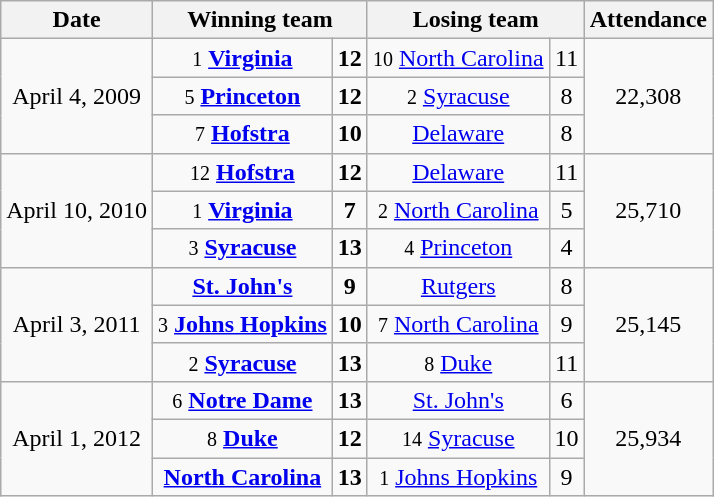<table class="wikitable">
<tr>
<th>Date</th>
<th width=120 colspan=2>Winning team</th>
<th width=120 colspan=2>Losing team</th>
<th>Attendance</th>
</tr>
<tr align=center>
<td rowspan=3>April 4, 2009</td>
<td><small>1</small> <strong><a href='#'>Virginia</a></strong></td>
<td><strong>  12</strong></td>
<td><small>10</small> <a href='#'>North Carolina</a></td>
<td>11</td>
<td rowspan=3>22,308</td>
</tr>
<tr align=center>
<td><small>5</small> <strong><a href='#'>Princeton</a></strong></td>
<td><strong>12</strong></td>
<td><small>2</small> <a href='#'>Syracuse</a></td>
<td>8</td>
</tr>
<tr align=center>
<td><small>7</small> <strong><a href='#'>Hofstra</a></strong></td>
<td><strong>10</strong></td>
<td><a href='#'>Delaware</a></td>
<td>8</td>
</tr>
<tr align=center>
<td rowspan=3>April 10, 2010</td>
<td><small>12</small> <strong><a href='#'>Hofstra</a></strong></td>
<td><strong>  12</strong></td>
<td><a href='#'>Delaware</a></td>
<td>11</td>
<td rowspan=3>25,710</td>
</tr>
<tr align=center>
<td><small>1</small> <strong><a href='#'>Virginia</a></strong></td>
<td><strong>7</strong></td>
<td><small>2</small> <a href='#'>North Carolina</a></td>
<td>5</td>
</tr>
<tr align=center>
<td><small>3</small> <strong><a href='#'>Syracuse</a></strong></td>
<td><strong>13</strong></td>
<td><small>4</small> <a href='#'>Princeton</a></td>
<td>4</td>
</tr>
<tr align=center>
<td rowspan=3>April 3, 2011</td>
<td><strong><a href='#'>St. John's</a></strong></td>
<td><strong>  9</strong></td>
<td><a href='#'>Rutgers</a></td>
<td>8</td>
<td rowspan=3>25,145</td>
</tr>
<tr align=center>
<td><small>3</small> <strong><a href='#'>Johns Hopkins</a></strong></td>
<td><strong>10</strong></td>
<td><small>7</small> <a href='#'>North Carolina</a></td>
<td>9</td>
</tr>
<tr align=center>
<td><small>2</small> <strong><a href='#'>Syracuse</a></strong></td>
<td><strong>13</strong></td>
<td><small>8</small> <a href='#'>Duke</a></td>
<td>11</td>
</tr>
<tr align=center>
<td rowspan=3>April 1, 2012</td>
<td><small>6</small> <strong><a href='#'>Notre Dame</a></strong></td>
<td><strong>  13</strong></td>
<td><a href='#'>St. John's</a></td>
<td>6</td>
<td rowspan=3>25,934</td>
</tr>
<tr align=center>
<td><small>8</small> <strong><a href='#'>Duke</a></strong></td>
<td><strong>12</strong></td>
<td><small>14</small> <a href='#'>Syracuse</a></td>
<td>10</td>
</tr>
<tr align=center>
<td><strong><a href='#'>North Carolina</a></strong></td>
<td><strong>13</strong></td>
<td><small>1</small> <a href='#'>Johns Hopkins</a></td>
<td>9</td>
</tr>
</table>
